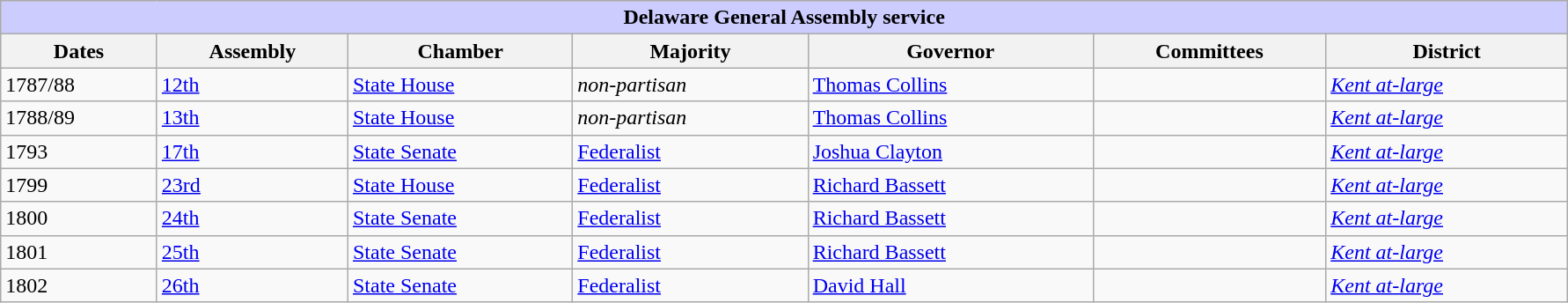<table class=wikitable style="width: 94%" style="text-align: center;" align="center">
<tr bgcolor=#cccccc>
<th colspan=7 style="background: #ccccff;">Delaware General Assembly service</th>
</tr>
<tr>
<th><strong>Dates</strong></th>
<th><strong>Assembly</strong></th>
<th><strong>Chamber</strong></th>
<th><strong>Majority</strong></th>
<th><strong>Governor</strong></th>
<th><strong>Committees</strong></th>
<th><strong>District</strong></th>
</tr>
<tr>
<td>1787/88</td>
<td><a href='#'>12th</a></td>
<td><a href='#'>State House</a></td>
<td><em>non-partisan</em></td>
<td><a href='#'>Thomas Collins</a></td>
<td></td>
<td><a href='#'><em>Kent at-large</em></a></td>
</tr>
<tr>
<td>1788/89</td>
<td><a href='#'>13th</a></td>
<td><a href='#'>State House</a></td>
<td><em>non-partisan</em></td>
<td><a href='#'>Thomas Collins</a></td>
<td></td>
<td><a href='#'><em>Kent at-large</em></a></td>
</tr>
<tr>
<td>1793</td>
<td><a href='#'>17th</a></td>
<td><a href='#'>State Senate</a></td>
<td><a href='#'>Federalist</a></td>
<td><a href='#'>Joshua Clayton</a></td>
<td></td>
<td><a href='#'><em>Kent at-large</em></a></td>
</tr>
<tr>
<td>1799</td>
<td><a href='#'>23rd</a></td>
<td><a href='#'>State House</a></td>
<td><a href='#'>Federalist</a></td>
<td><a href='#'>Richard Bassett</a></td>
<td></td>
<td><a href='#'><em>Kent at-large</em></a></td>
</tr>
<tr>
<td>1800</td>
<td><a href='#'>24th</a></td>
<td><a href='#'>State Senate</a></td>
<td><a href='#'>Federalist</a></td>
<td><a href='#'>Richard Bassett</a></td>
<td></td>
<td><a href='#'><em>Kent at-large</em></a></td>
</tr>
<tr>
<td>1801</td>
<td><a href='#'>25th</a></td>
<td><a href='#'>State Senate</a></td>
<td><a href='#'>Federalist</a></td>
<td><a href='#'>Richard Bassett</a></td>
<td></td>
<td><a href='#'><em>Kent at-large</em></a></td>
</tr>
<tr>
<td>1802</td>
<td><a href='#'>26th</a></td>
<td><a href='#'>State Senate</a></td>
<td><a href='#'>Federalist</a></td>
<td><a href='#'>David Hall</a></td>
<td></td>
<td><a href='#'><em>Kent at-large</em></a></td>
</tr>
</table>
